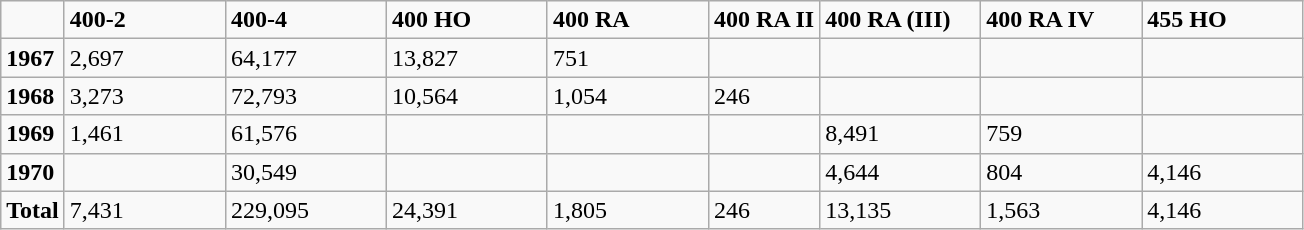<table class="wikitable">
<tr>
<td></td>
<td scope="col" style="width: 100px;"><strong>400-2</strong></td>
<td scope="col" style="width: 100px;"><strong>400-4</strong></td>
<td scope="col" style="width: 100px;"><strong>400 HO</strong></td>
<td scope="col" style="width: 100px;"><strong>400 RA</strong></td>
<td><strong>400 RA II</strong></td>
<td scope="col" style="width: 100px;"><strong>400 RA (III)</strong></td>
<td scope="col" style="width: 100px;"><strong>400 RA IV</strong></td>
<td scope="col" style="width: 100px;"><strong>455 HO</strong></td>
</tr>
<tr>
<td><strong>1967</strong></td>
<td>2,697</td>
<td>64,177</td>
<td>13,827</td>
<td>751</td>
<td></td>
<td></td>
<td></td>
<td></td>
</tr>
<tr>
<td><strong>1968</strong></td>
<td>3,273</td>
<td>72,793</td>
<td>10,564</td>
<td>1,054</td>
<td>246</td>
<td></td>
<td></td>
<td></td>
</tr>
<tr>
<td><strong>1969</strong></td>
<td>1,461</td>
<td>61,576</td>
<td></td>
<td></td>
<td></td>
<td>8,491</td>
<td>759</td>
<td></td>
</tr>
<tr>
<td><strong>1970</strong></td>
<td></td>
<td>30,549</td>
<td></td>
<td></td>
<td></td>
<td>4,644</td>
<td>804</td>
<td>4,146</td>
</tr>
<tr>
<td><strong>Total</strong></td>
<td>7,431</td>
<td>229,095</td>
<td>24,391</td>
<td>1,805</td>
<td>246</td>
<td>13,135</td>
<td>1,563</td>
<td>4,146</td>
</tr>
</table>
